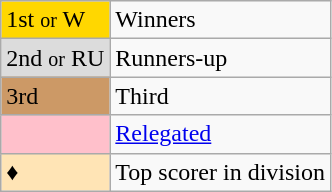<table class="wikitable" text-align:center">
<tr>
<td bgcolor=gold>1st <small>or</small> W</td>
<td>Winners</td>
</tr>
<tr>
<td bgcolor=#DCDCDC>2nd <small>or</small> RU</td>
<td>Runners-up</td>
</tr>
<tr>
<td bgcolor=#CC9966>3rd</td>
<td>Third</td>
</tr>
<tr>
<td bgcolor=Pink></td>
<td><a href='#'>Relegated</a></td>
</tr>
<tr>
<td bgcolor=#FFE4B5>♦</td>
<td>Top scorer in division</td>
</tr>
</table>
